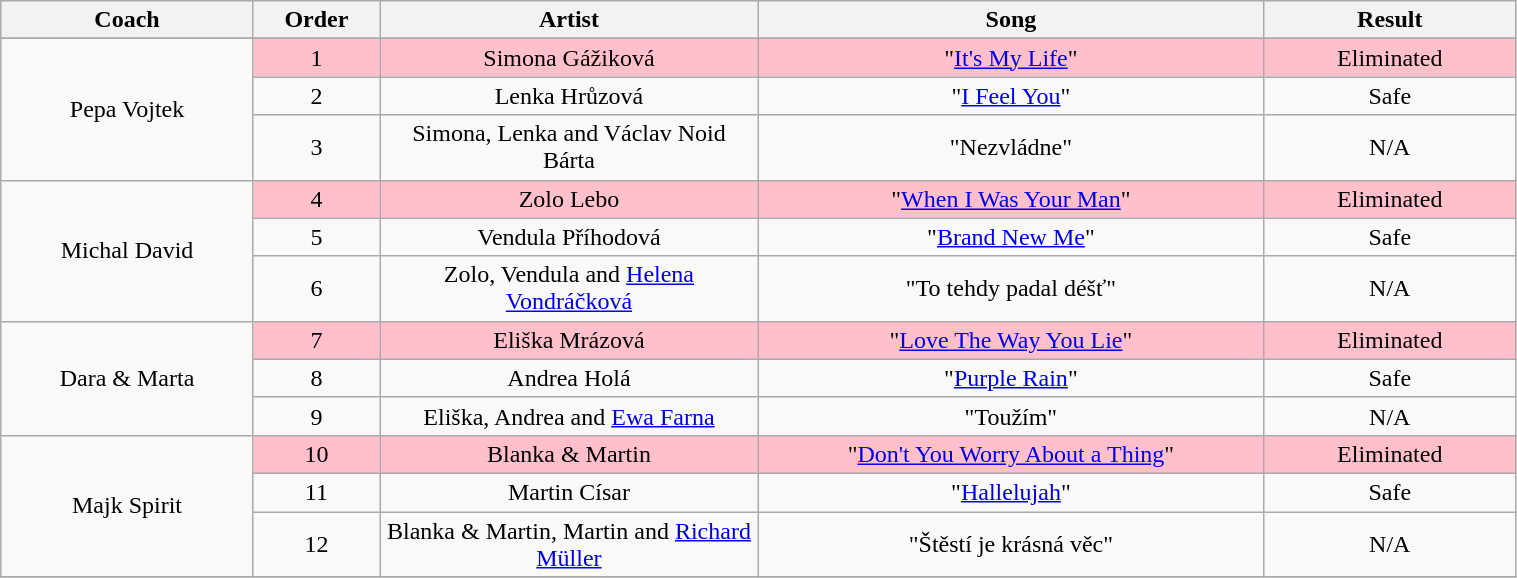<table class="wikitable" style="text-align:center; width:80%;">
<tr>
<th width="10%">Coach</th>
<th width="05%">Order</th>
<th width="15%">Artist</th>
<th width="20%">Song</th>
<th width="10%">Result</th>
</tr>
<tr>
</tr>
<tr>
<td rowspan=3>Pepa Vojtek</td>
<td style="background:pink">1</td>
<td style="background:pink">Simona Gážiková</td>
<td style="background:pink">"<a href='#'>It's My Life</a>"</td>
<td style="background:pink">Eliminated</td>
</tr>
<tr>
<td>2</td>
<td>Lenka Hrůzová</td>
<td>"<a href='#'>I Feel You</a>"</td>
<td>Safe</td>
</tr>
<tr>
<td>3</td>
<td>Simona, Lenka and Václav Noid Bárta</td>
<td>"Nezvládne"</td>
<td>N/A</td>
</tr>
<tr>
<td rowspan=3>Michal David</td>
<td style="background:pink">4</td>
<td style="background:pink">Zolo Lebo</td>
<td style="background:pink">"<a href='#'>When I Was Your Man</a>"</td>
<td style="background:pink">Eliminated</td>
</tr>
<tr>
<td>5</td>
<td>Vendula Příhodová</td>
<td>"<a href='#'>Brand New Me</a>"</td>
<td>Safe</td>
</tr>
<tr>
<td>6</td>
<td>Zolo, Vendula and <a href='#'>Helena Vondráčková</a></td>
<td>"To tehdy padal déšť"</td>
<td>N/A</td>
</tr>
<tr>
<td rowspan=3>Dara & Marta</td>
<td style="background:pink">7</td>
<td style="background:pink">Eliška Mrázová</td>
<td style="background:pink">"<a href='#'>Love The Way You Lie</a>"</td>
<td style="background:pink">Eliminated</td>
</tr>
<tr>
<td>8</td>
<td>Andrea Holá</td>
<td>"<a href='#'>Purple Rain</a>"</td>
<td>Safe</td>
</tr>
<tr>
<td>9</td>
<td>Eliška, Andrea and <a href='#'>Ewa Farna</a></td>
<td>"Toužím"</td>
<td>N/A</td>
</tr>
<tr>
<td rowspan=3>Majk Spirit</td>
<td style="background:pink">10</td>
<td style="background:pink">Blanka & Martin</td>
<td style="background:pink">"<a href='#'>Don't You Worry About a Thing</a>"</td>
<td style="background:pink">Eliminated</td>
</tr>
<tr>
<td>11</td>
<td>Martin Císar</td>
<td>"<a href='#'>Hallelujah</a>"</td>
<td>Safe</td>
</tr>
<tr>
<td>12</td>
<td>Blanka & Martin, Martin and <a href='#'>Richard Müller</a></td>
<td>"Štěstí je krásná věc"</td>
<td>N/A</td>
</tr>
<tr>
</tr>
</table>
